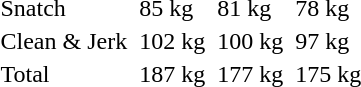<table>
<tr>
<td>Snatch</td>
<td></td>
<td>85 kg</td>
<td></td>
<td>81 kg</td>
<td></td>
<td>78 kg</td>
</tr>
<tr>
<td>Clean & Jerk</td>
<td></td>
<td>102 kg</td>
<td></td>
<td>100 kg</td>
<td></td>
<td>97 kg</td>
</tr>
<tr>
<td>Total</td>
<td></td>
<td>187 kg</td>
<td></td>
<td>177 kg</td>
<td></td>
<td>175 kg</td>
</tr>
</table>
